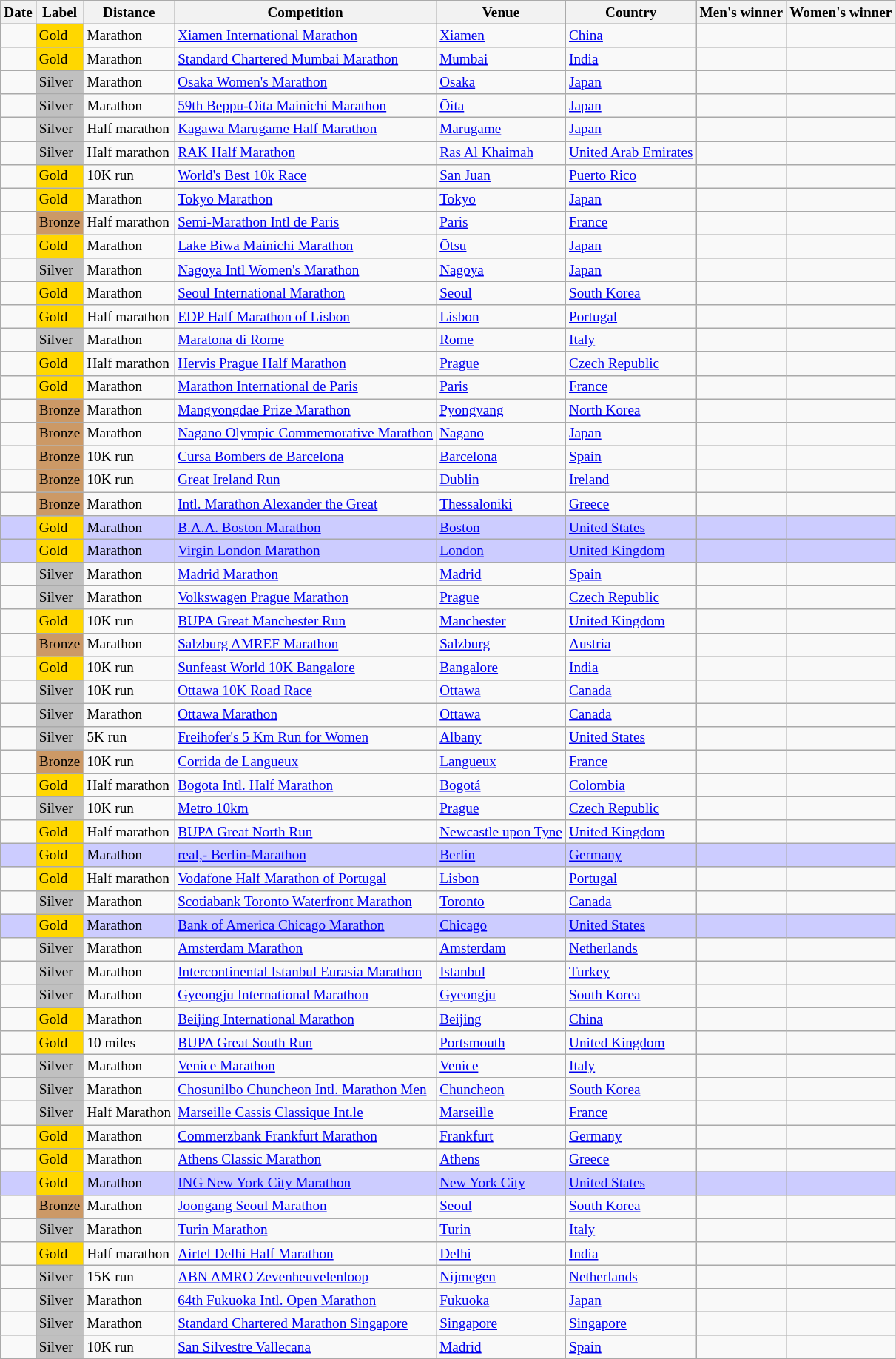<table class="wikitable sortable" style="font-size:80%">
<tr>
<th>Date</th>
<th>Label</th>
<th>Distance</th>
<th>Competition</th>
<th>Venue</th>
<th>Country</th>
<th>Men's winner</th>
<th>Women's winner</th>
</tr>
<tr>
<td></td>
<td bgcolor=gold>Gold</td>
<td>Marathon</td>
<td><a href='#'>Xiamen International Marathon</a></td>
<td><a href='#'>Xiamen</a></td>
<td><a href='#'>China</a></td>
<td></td>
<td></td>
</tr>
<tr>
<td></td>
<td bgcolor=gold>Gold</td>
<td>Marathon</td>
<td><a href='#'>Standard Chartered Mumbai Marathon</a></td>
<td><a href='#'>Mumbai</a></td>
<td><a href='#'>India</a></td>
<td></td>
<td></td>
</tr>
<tr>
<td></td>
<td bgcolor=silver>Silver</td>
<td>Marathon</td>
<td><a href='#'>Osaka Women's Marathon</a></td>
<td><a href='#'>Osaka</a></td>
<td><a href='#'>Japan</a></td>
<td></td>
<td></td>
</tr>
<tr>
<td></td>
<td bgcolor=silver>Silver</td>
<td>Marathon</td>
<td><a href='#'>59th Beppu-Oita Mainichi Marathon</a></td>
<td><a href='#'>Ōita</a></td>
<td><a href='#'>Japan</a></td>
<td></td>
<td></td>
</tr>
<tr>
<td></td>
<td bgcolor=silver>Silver</td>
<td>Half marathon</td>
<td><a href='#'>Kagawa Marugame Half Marathon</a></td>
<td><a href='#'>Marugame</a></td>
<td><a href='#'>Japan</a></td>
<td></td>
<td></td>
</tr>
<tr>
<td></td>
<td bgcolor=silver>Silver</td>
<td>Half marathon</td>
<td><a href='#'>RAK Half Marathon</a></td>
<td><a href='#'>Ras Al Khaimah</a></td>
<td><a href='#'>United Arab Emirates</a></td>
<td></td>
<td></td>
</tr>
<tr>
<td></td>
<td bgcolor=gold>Gold</td>
<td>10K run</td>
<td><a href='#'>World's Best 10k Race</a></td>
<td><a href='#'>San Juan</a></td>
<td><a href='#'>Puerto Rico</a></td>
<td></td>
<td></td>
</tr>
<tr>
<td></td>
<td bgcolor=gold>Gold</td>
<td>Marathon</td>
<td><a href='#'>Tokyo Marathon</a></td>
<td><a href='#'>Tokyo</a></td>
<td><a href='#'>Japan</a></td>
<td></td>
<td></td>
</tr>
<tr>
<td></td>
<td bgcolor=cc9966>Bronze</td>
<td>Half marathon</td>
<td><a href='#'>Semi-Marathon Intl de Paris</a></td>
<td><a href='#'>Paris</a></td>
<td><a href='#'>France</a></td>
<td></td>
<td></td>
</tr>
<tr>
<td></td>
<td bgcolor=gold>Gold</td>
<td>Marathon</td>
<td><a href='#'>Lake Biwa Mainichi Marathon</a></td>
<td><a href='#'>Ōtsu</a></td>
<td><a href='#'>Japan</a></td>
<td></td>
<td></td>
</tr>
<tr>
<td></td>
<td bgcolor=silver>Silver</td>
<td>Marathon</td>
<td><a href='#'>Nagoya Intl Women's Marathon</a></td>
<td><a href='#'>Nagoya</a></td>
<td><a href='#'>Japan</a></td>
<td></td>
<td></td>
</tr>
<tr>
<td></td>
<td bgcolor=gold>Gold</td>
<td>Marathon</td>
<td><a href='#'>Seoul International Marathon</a></td>
<td><a href='#'>Seoul</a></td>
<td><a href='#'>South Korea</a></td>
<td></td>
<td></td>
</tr>
<tr>
<td></td>
<td bgcolor=gold>Gold</td>
<td>Half marathon</td>
<td><a href='#'>EDP Half Marathon of Lisbon</a></td>
<td><a href='#'>Lisbon</a></td>
<td><a href='#'>Portugal</a></td>
<td></td>
<td></td>
</tr>
<tr>
<td></td>
<td bgcolor=silver>Silver</td>
<td>Marathon</td>
<td><a href='#'>Maratona di Rome</a></td>
<td><a href='#'>Rome</a></td>
<td><a href='#'>Italy</a></td>
<td></td>
<td></td>
</tr>
<tr>
<td></td>
<td bgcolor=gold>Gold</td>
<td>Half marathon</td>
<td><a href='#'>Hervis Prague Half Marathon</a></td>
<td><a href='#'>Prague</a></td>
<td><a href='#'>Czech Republic</a></td>
<td></td>
<td></td>
</tr>
<tr>
<td></td>
<td bgcolor=gold>Gold</td>
<td>Marathon</td>
<td><a href='#'>Marathon International de Paris</a></td>
<td><a href='#'>Paris</a></td>
<td><a href='#'>France</a></td>
<td></td>
<td></td>
</tr>
<tr>
<td></td>
<td bgcolor=cc9966>Bronze</td>
<td>Marathon</td>
<td><a href='#'>Mangyongdae Prize Marathon</a></td>
<td><a href='#'>Pyongyang</a></td>
<td><a href='#'>North Korea</a></td>
<td></td>
<td></td>
</tr>
<tr>
<td></td>
<td bgcolor=cc9966>Bronze</td>
<td>Marathon</td>
<td><a href='#'>Nagano Olympic Commemorative Marathon</a></td>
<td><a href='#'>Nagano</a></td>
<td><a href='#'>Japan</a></td>
<td></td>
<td></td>
</tr>
<tr>
<td></td>
<td bgcolor=cc9966>Bronze</td>
<td>10K run</td>
<td><a href='#'>Cursa Bombers de Barcelona</a></td>
<td><a href='#'>Barcelona</a></td>
<td><a href='#'>Spain</a></td>
<td></td>
<td></td>
</tr>
<tr>
<td></td>
<td bgcolor=cc9966>Bronze</td>
<td>10K run</td>
<td><a href='#'>Great Ireland Run</a></td>
<td><a href='#'>Dublin</a></td>
<td><a href='#'>Ireland</a></td>
<td></td>
<td></td>
</tr>
<tr>
<td></td>
<td bgcolor=cc9966>Bronze</td>
<td>Marathon</td>
<td><a href='#'>Intl. Marathon Alexander the Great</a></td>
<td><a href='#'>Thessaloniki</a></td>
<td><a href='#'>Greece</a></td>
<td></td>
<td></td>
</tr>
<tr bgcolor=ccccff>
<td></td>
<td bgcolor=gold>Gold</td>
<td>Marathon</td>
<td><a href='#'>B.A.A. Boston Marathon</a></td>
<td><a href='#'>Boston</a></td>
<td><a href='#'>United States</a></td>
<td></td>
<td></td>
</tr>
<tr bgcolor=ccccff>
<td></td>
<td bgcolor=gold>Gold</td>
<td>Marathon</td>
<td><a href='#'>Virgin London Marathon</a></td>
<td><a href='#'>London</a></td>
<td><a href='#'>United Kingdom</a></td>
<td></td>
<td></td>
</tr>
<tr>
<td></td>
<td bgcolor=silver>Silver</td>
<td>Marathon</td>
<td><a href='#'>Madrid Marathon</a></td>
<td><a href='#'>Madrid</a></td>
<td><a href='#'>Spain</a></td>
<td></td>
<td></td>
</tr>
<tr>
<td></td>
<td bgcolor=silver>Silver</td>
<td>Marathon</td>
<td><a href='#'>Volkswagen Prague Marathon</a></td>
<td><a href='#'>Prague</a></td>
<td><a href='#'>Czech Republic</a></td>
<td></td>
<td></td>
</tr>
<tr>
<td></td>
<td bgcolor=gold>Gold</td>
<td>10K run</td>
<td><a href='#'>BUPA Great Manchester Run</a></td>
<td><a href='#'>Manchester</a></td>
<td><a href='#'>United Kingdom</a></td>
<td></td>
<td></td>
</tr>
<tr>
<td></td>
<td bgcolor=cc9966>Bronze</td>
<td>Marathon</td>
<td><a href='#'>Salzburg AMREF Marathon</a></td>
<td><a href='#'>Salzburg</a></td>
<td><a href='#'>Austria</a></td>
<td></td>
<td></td>
</tr>
<tr>
<td></td>
<td bgcolor=gold>Gold</td>
<td>10K run</td>
<td><a href='#'>Sunfeast World 10K Bangalore</a></td>
<td><a href='#'>Bangalore</a></td>
<td><a href='#'>India</a></td>
<td></td>
<td></td>
</tr>
<tr>
<td></td>
<td bgcolor=silver>Silver</td>
<td>10K run</td>
<td><a href='#'>Ottawa 10K Road Race</a></td>
<td><a href='#'>Ottawa</a></td>
<td><a href='#'>Canada</a></td>
<td></td>
<td></td>
</tr>
<tr>
<td></td>
<td bgcolor=silver>Silver</td>
<td>Marathon</td>
<td><a href='#'>Ottawa Marathon</a></td>
<td><a href='#'>Ottawa</a></td>
<td><a href='#'>Canada</a></td>
<td></td>
<td></td>
</tr>
<tr>
<td></td>
<td bgcolor=silver>Silver</td>
<td>5K run</td>
<td><a href='#'>Freihofer's 5 Km Run for Women</a></td>
<td><a href='#'>Albany</a></td>
<td><a href='#'>United States</a></td>
<td></td>
<td></td>
</tr>
<tr>
<td></td>
<td bgcolor=cc9966>Bronze</td>
<td>10K run</td>
<td><a href='#'>Corrida de Langueux</a></td>
<td><a href='#'>Langueux</a></td>
<td><a href='#'>France</a></td>
<td></td>
<td></td>
</tr>
<tr>
<td></td>
<td bgcolor=gold>Gold</td>
<td>Half marathon</td>
<td><a href='#'>Bogota Intl. Half Marathon</a></td>
<td><a href='#'>Bogotá</a></td>
<td><a href='#'>Colombia</a></td>
<td></td>
<td></td>
</tr>
<tr>
<td></td>
<td bgcolor=silver>Silver</td>
<td>10K run</td>
<td><a href='#'>Metro 10km</a></td>
<td><a href='#'>Prague</a></td>
<td><a href='#'>Czech Republic</a></td>
<td></td>
<td></td>
</tr>
<tr>
<td></td>
<td bgcolor=gold>Gold</td>
<td>Half marathon</td>
<td><a href='#'>BUPA Great North Run</a></td>
<td><a href='#'>Newcastle upon Tyne</a></td>
<td><a href='#'>United Kingdom</a></td>
<td></td>
<td></td>
</tr>
<tr bgcolor=ccccff>
<td></td>
<td bgcolor=gold>Gold</td>
<td>Marathon</td>
<td><a href='#'>real,- Berlin-Marathon</a></td>
<td><a href='#'>Berlin</a></td>
<td><a href='#'>Germany</a></td>
<td></td>
<td></td>
</tr>
<tr>
<td></td>
<td bgcolor=gold>Gold</td>
<td>Half marathon</td>
<td><a href='#'>Vodafone Half Marathon of Portugal</a></td>
<td><a href='#'>Lisbon</a></td>
<td><a href='#'>Portugal</a></td>
<td></td>
<td></td>
</tr>
<tr>
<td></td>
<td bgcolor=silver>Silver</td>
<td>Marathon</td>
<td><a href='#'>Scotiabank Toronto Waterfront Marathon</a></td>
<td><a href='#'>Toronto</a></td>
<td><a href='#'>Canada</a></td>
<td></td>
<td></td>
</tr>
<tr bgcolor=ccccff>
<td></td>
<td bgcolor=gold>Gold</td>
<td>Marathon</td>
<td><a href='#'>Bank of America Chicago Marathon</a></td>
<td><a href='#'>Chicago</a></td>
<td><a href='#'>United States</a></td>
<td></td>
<td></td>
</tr>
<tr>
<td></td>
<td bgcolor=silver>Silver</td>
<td>Marathon</td>
<td><a href='#'>Amsterdam Marathon</a></td>
<td><a href='#'>Amsterdam</a></td>
<td><a href='#'>Netherlands</a></td>
<td></td>
<td></td>
</tr>
<tr>
<td></td>
<td bgcolor=silver>Silver</td>
<td>Marathon</td>
<td><a href='#'>Intercontinental Istanbul Eurasia Marathon</a></td>
<td><a href='#'>Istanbul</a></td>
<td><a href='#'>Turkey</a></td>
<td></td>
<td></td>
</tr>
<tr>
<td></td>
<td bgcolor=silver>Silver</td>
<td>Marathon</td>
<td><a href='#'>Gyeongju International Marathon</a></td>
<td><a href='#'>Gyeongju</a></td>
<td><a href='#'>South Korea</a></td>
<td></td>
<td></td>
</tr>
<tr>
<td></td>
<td bgcolor=gold>Gold</td>
<td>Marathon</td>
<td><a href='#'>Beijing International Marathon</a></td>
<td><a href='#'>Beijing</a></td>
<td><a href='#'>China</a></td>
<td></td>
<td></td>
</tr>
<tr>
<td></td>
<td bgcolor=gold>Gold</td>
<td>10 miles</td>
<td><a href='#'>BUPA Great South Run</a></td>
<td><a href='#'>Portsmouth</a></td>
<td><a href='#'>United Kingdom</a></td>
<td></td>
<td></td>
</tr>
<tr>
<td></td>
<td bgcolor=silver>Silver</td>
<td>Marathon</td>
<td><a href='#'>Venice Marathon</a></td>
<td><a href='#'>Venice</a></td>
<td><a href='#'>Italy</a></td>
<td></td>
<td></td>
</tr>
<tr>
<td></td>
<td bgcolor=silver>Silver</td>
<td>Marathon</td>
<td><a href='#'>Chosunilbo Chuncheon Intl. Marathon Men</a></td>
<td><a href='#'>Chuncheon</a></td>
<td><a href='#'>South Korea</a></td>
<td></td>
<td></td>
</tr>
<tr>
<td></td>
<td bgcolor=silver>Silver</td>
<td>Half Marathon</td>
<td><a href='#'>Marseille Cassis Classique Int.le</a></td>
<td><a href='#'>Marseille</a></td>
<td><a href='#'>France</a></td>
<td></td>
<td></td>
</tr>
<tr>
<td></td>
<td bgcolor=gold>Gold</td>
<td>Marathon</td>
<td><a href='#'>Commerzbank Frankfurt Marathon</a></td>
<td><a href='#'>Frankfurt</a></td>
<td><a href='#'>Germany</a></td>
<td></td>
<td></td>
</tr>
<tr>
<td></td>
<td bgcolor=gold>Gold</td>
<td>Marathon</td>
<td><a href='#'>Athens Classic Marathon</a></td>
<td><a href='#'>Athens</a></td>
<td><a href='#'>Greece</a></td>
<td></td>
<td></td>
</tr>
<tr bgcolor=ccccff>
<td></td>
<td bgcolor=gold>Gold</td>
<td>Marathon</td>
<td><a href='#'>ING New York City Marathon</a></td>
<td><a href='#'>New York City</a></td>
<td><a href='#'>United States</a></td>
<td></td>
<td></td>
</tr>
<tr>
<td></td>
<td bgcolor=cc9966>Bronze</td>
<td>Marathon</td>
<td><a href='#'>Joongang Seoul Marathon</a></td>
<td><a href='#'>Seoul</a></td>
<td><a href='#'>South Korea</a></td>
<td></td>
<td></td>
</tr>
<tr>
<td></td>
<td bgcolor=silver>Silver</td>
<td>Marathon</td>
<td><a href='#'>Turin Marathon</a></td>
<td><a href='#'>Turin</a></td>
<td><a href='#'>Italy</a></td>
<td></td>
<td></td>
</tr>
<tr>
<td></td>
<td bgcolor=gold>Gold</td>
<td>Half marathon</td>
<td><a href='#'>Airtel Delhi Half Marathon</a></td>
<td><a href='#'>Delhi</a></td>
<td><a href='#'>India</a></td>
<td></td>
<td></td>
</tr>
<tr>
<td></td>
<td bgcolor=silver>Silver</td>
<td>15K run</td>
<td><a href='#'>ABN AMRO Zevenheuvelenloop</a></td>
<td><a href='#'>Nijmegen</a></td>
<td><a href='#'>Netherlands</a></td>
<td></td>
<td></td>
</tr>
<tr>
<td></td>
<td bgcolor=silver>Silver</td>
<td>Marathon</td>
<td><a href='#'>64th Fukuoka Intl. Open Marathon</a></td>
<td><a href='#'>Fukuoka</a></td>
<td><a href='#'>Japan</a></td>
<td></td>
<td></td>
</tr>
<tr>
<td></td>
<td bgcolor=silver>Silver</td>
<td>Marathon</td>
<td><a href='#'>Standard Chartered Marathon Singapore</a></td>
<td><a href='#'>Singapore</a></td>
<td><a href='#'>Singapore</a></td>
<td></td>
<td></td>
</tr>
<tr>
<td></td>
<td bgcolor=silver>Silver</td>
<td>10K run</td>
<td><a href='#'>San Silvestre Vallecana</a></td>
<td><a href='#'>Madrid</a></td>
<td><a href='#'>Spain</a></td>
<td></td>
<td></td>
</tr>
<tr>
</tr>
</table>
